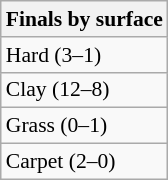<table class=wikitable style=font-size:90%>
<tr>
<th>Finals by surface</th>
</tr>
<tr>
<td>Hard (3–1)</td>
</tr>
<tr>
<td>Clay (12–8)</td>
</tr>
<tr>
<td>Grass (0–1)</td>
</tr>
<tr>
<td>Carpet (2–0)</td>
</tr>
</table>
